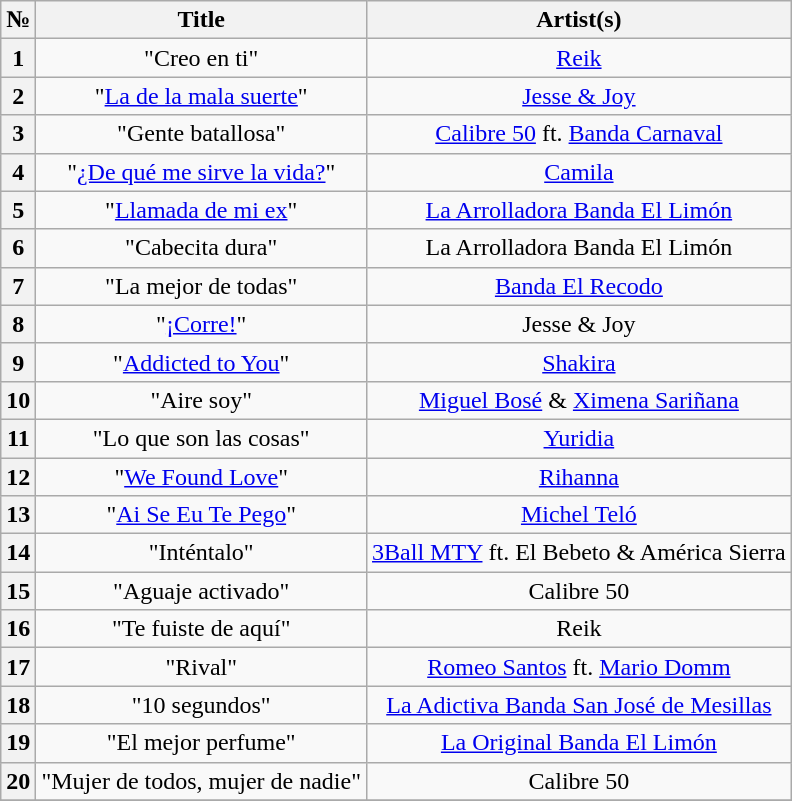<table class="wikitable sortable" style="text-align: center">
<tr>
<th scope="col">№</th>
<th scope="col">Title</th>
<th scope="col">Artist(s)</th>
</tr>
<tr>
<th scope="row">1</th>
<td>"Creo en ti"</td>
<td><a href='#'>Reik</a></td>
</tr>
<tr>
<th scope="row">2</th>
<td>"<a href='#'>La de la mala suerte</a>"</td>
<td><a href='#'>Jesse & Joy</a></td>
</tr>
<tr>
<th scope="row">3</th>
<td>"Gente batallosa"</td>
<td><a href='#'>Calibre 50</a> ft. <a href='#'>Banda Carnaval</a></td>
</tr>
<tr>
<th scope="row">4</th>
<td>"<a href='#'>¿De qué me sirve la vida?</a>"</td>
<td><a href='#'>Camila</a></td>
</tr>
<tr>
<th scope="row">5</th>
<td>"<a href='#'>Llamada de mi ex</a>"</td>
<td><a href='#'>La Arrolladora Banda El Limón</a></td>
</tr>
<tr>
<th scope="row">6</th>
<td>"Cabecita dura"</td>
<td>La Arrolladora Banda El Limón</td>
</tr>
<tr>
<th scope="row">7</th>
<td>"La mejor de todas"</td>
<td><a href='#'>Banda El Recodo</a></td>
</tr>
<tr>
<th scope="row">8</th>
<td>"<a href='#'>¡Corre!</a>"</td>
<td>Jesse & Joy</td>
</tr>
<tr>
<th scope="row">9</th>
<td>"<a href='#'>Addicted to You</a>"</td>
<td><a href='#'>Shakira</a></td>
</tr>
<tr>
<th scope="row">10</th>
<td>"Aire soy"</td>
<td><a href='#'>Miguel Bosé</a> & <a href='#'>Ximena Sariñana</a></td>
</tr>
<tr>
<th scope="row">11</th>
<td>"Lo que son las cosas"</td>
<td><a href='#'>Yuridia</a></td>
</tr>
<tr>
<th scope="row">12</th>
<td>"<a href='#'>We Found Love</a>"</td>
<td><a href='#'>Rihanna</a></td>
</tr>
<tr>
<th scope="row">13</th>
<td>"<a href='#'>Ai Se Eu Te Pego</a>"</td>
<td><a href='#'>Michel Teló</a></td>
</tr>
<tr>
<th scope="row">14</th>
<td>"Inténtalo"</td>
<td><a href='#'>3Ball MTY</a> ft. El Bebeto & América Sierra</td>
</tr>
<tr>
<th scope="row">15</th>
<td>"Aguaje activado"</td>
<td>Calibre 50</td>
</tr>
<tr>
<th scope="row">16</th>
<td>"Te fuiste de aquí"</td>
<td>Reik</td>
</tr>
<tr>
<th scope="row">17</th>
<td>"Rival"</td>
<td><a href='#'>Romeo Santos</a> ft. <a href='#'>Mario Domm</a></td>
</tr>
<tr>
<th scope="row">18</th>
<td>"10 segundos"</td>
<td><a href='#'>La Adictiva Banda San José de Mesillas</a></td>
</tr>
<tr>
<th scope="row">19</th>
<td>"El mejor perfume"</td>
<td><a href='#'>La Original Banda El Limón</a></td>
</tr>
<tr>
<th scope="row">20</th>
<td>"Mujer de todos, mujer de nadie"</td>
<td>Calibre 50</td>
</tr>
<tr>
</tr>
</table>
